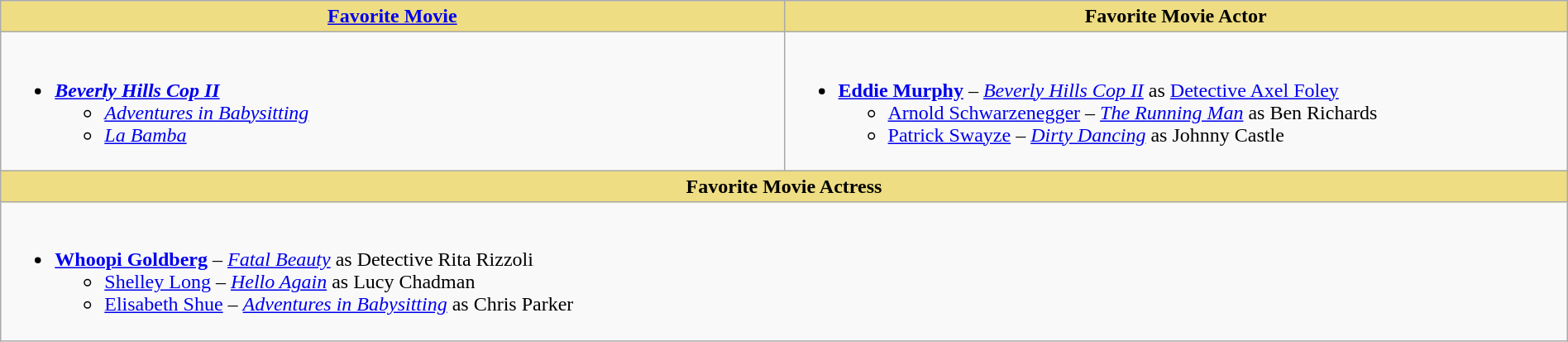<table class="wikitable" style="width:100%">
<tr>
<th style="background:#EEDD82; width:50%"><a href='#'>Favorite Movie</a></th>
<th style="background:#EEDD82; width:50%">Favorite Movie Actor</th>
</tr>
<tr>
<td valign="top"><br><ul><li><strong><em><a href='#'>Beverly Hills Cop II</a></em></strong><ul><li><em><a href='#'>Adventures in Babysitting</a></em></li><li><em><a href='#'>La Bamba</a></em></li></ul></li></ul></td>
<td valign="top"><br><ul><li><strong><a href='#'>Eddie Murphy</a></strong> – <em><a href='#'>Beverly Hills Cop II</a></em> as <a href='#'>Detective Axel Foley</a><ul><li><a href='#'>Arnold Schwarzenegger</a> – <em><a href='#'>The Running Man</a></em> as Ben Richards</li><li><a href='#'>Patrick Swayze</a> – <em><a href='#'>Dirty Dancing</a></em> as Johnny Castle</li></ul></li></ul></td>
</tr>
<tr>
<th style="background:#EEDD82;" colspan="2">Favorite Movie Actress</th>
</tr>
<tr>
<td colspan="2" valign="top"><br><ul><li><strong><a href='#'>Whoopi Goldberg</a></strong> – <em><a href='#'>Fatal Beauty</a></em> as Detective Rita Rizzoli<ul><li><a href='#'>Shelley Long</a> – <em><a href='#'>Hello Again</a></em> as Lucy Chadman</li><li><a href='#'>Elisabeth Shue</a> – <em><a href='#'>Adventures in Babysitting</a></em> as Chris Parker</li></ul></li></ul></td>
</tr>
</table>
